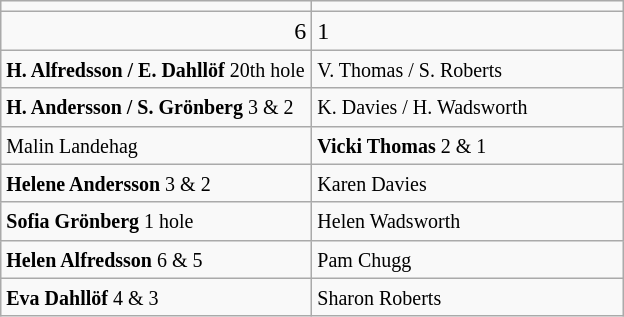<table class="wikitable">
<tr>
<td align="center" width="200"></td>
<td align="center" width="200"></td>
</tr>
<tr>
<td align="right">6</td>
<td>1</td>
</tr>
<tr>
<td><small><strong>H. Alfredsson / E. Dahllöf</strong> 20th hole</small></td>
<td><small>V. Thomas / S. Roberts</small></td>
</tr>
<tr>
<td><small><strong>H. Andersson / S. Grönberg</strong> 3 & 2</small></td>
<td><small>K. Davies / H. Wadsworth</small></td>
</tr>
<tr>
<td><small>Malin Landehag</small></td>
<td><small><strong>Vicki Thomas</strong> 2 & 1</small></td>
</tr>
<tr>
<td><small><strong>Helene Andersson</strong> 3 & 2</small></td>
<td><small>Karen Davies</small></td>
</tr>
<tr>
<td><small><strong>Sofia Grönberg</strong> 1 hole</small></td>
<td><small>Helen Wadsworth</small></td>
</tr>
<tr>
<td><small><strong>Helen Alfredsson</strong> 6 & 5</small></td>
<td><small>Pam Chugg</small></td>
</tr>
<tr>
<td><small><strong>Eva Dahllöf</strong> 4 & 3</small></td>
<td><small>Sharon Roberts</small></td>
</tr>
</table>
